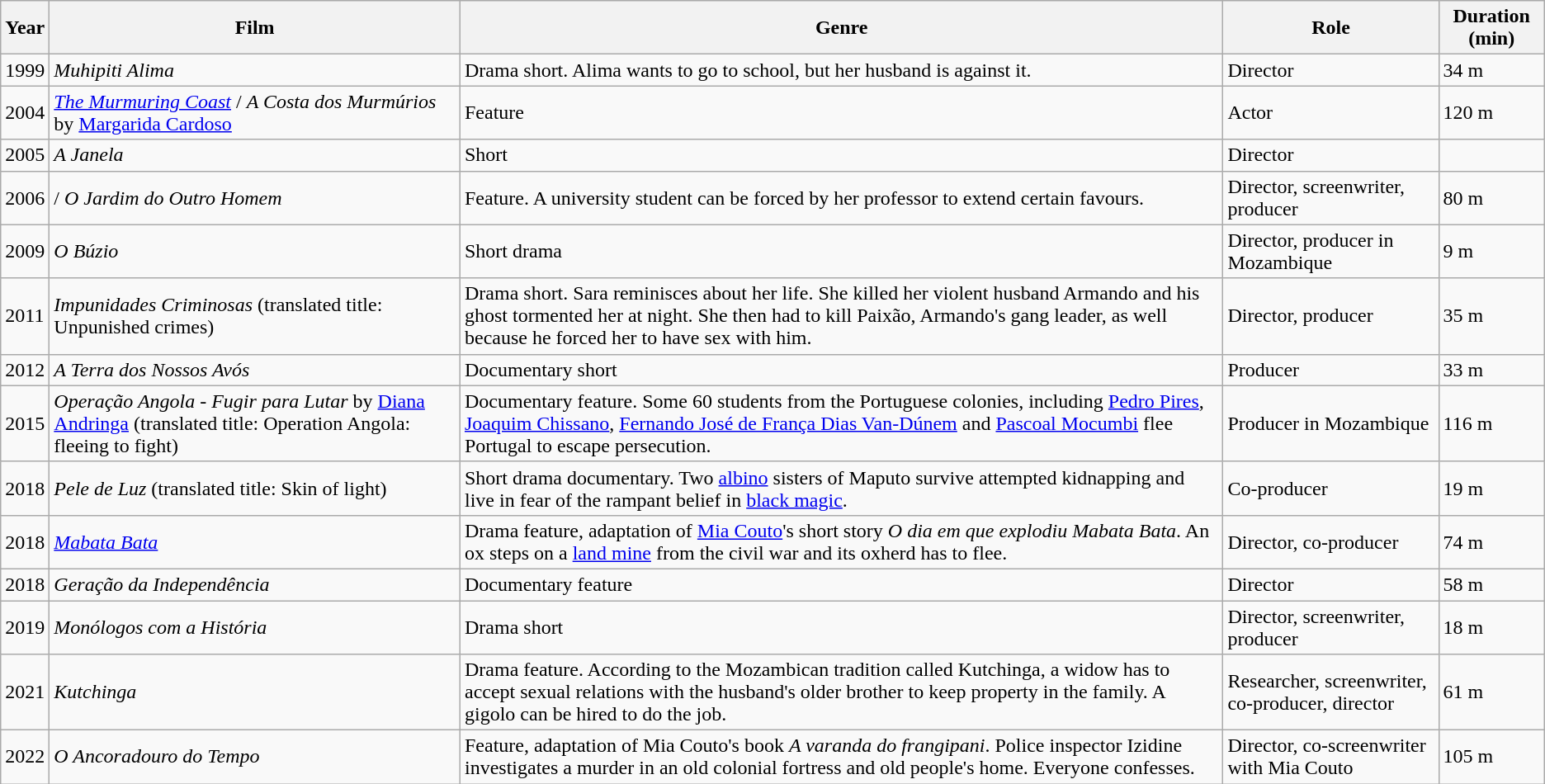<table class="wikitable sortable">
<tr>
<th>Year</th>
<th>Film</th>
<th>Genre</th>
<th>Role</th>
<th>Duration (min)</th>
</tr>
<tr>
<td>1999</td>
<td><em>Muhipiti Alima</em></td>
<td>Drama short. Alima wants to go to school, but her husband is against it.</td>
<td>Director</td>
<td>34 m</td>
</tr>
<tr>
<td>2004</td>
<td><em><a href='#'>The Murmuring Coast</a></em> / <em>A Costa dos Murmúrios</em> by <a href='#'>Margarida Cardoso</a></td>
<td>Feature</td>
<td>Actor</td>
<td>120 m</td>
</tr>
<tr>
<td>2005</td>
<td><em>A Janela</em></td>
<td>Short</td>
<td>Director</td>
<td></td>
</tr>
<tr>
<td>2006</td>
<td><em></em> / <em>O Jardim do Outro Homem</em></td>
<td>Feature. A university student can be forced by her professor to extend certain favours.</td>
<td>Director, screenwriter, producer</td>
<td>80 m</td>
</tr>
<tr>
<td>2009</td>
<td><em>O Búzio</em></td>
<td>Short drama</td>
<td>Director, producer in Mozambique</td>
<td>9 m</td>
</tr>
<tr>
<td>2011</td>
<td><em>Impunidades Criminosas</em> (translated title: Unpunished crimes)</td>
<td>Drama short. Sara reminisces about her life. She killed her violent husband Armando and his ghost tormented her at night. She then had to kill Paixão, Armando's gang leader, as well because he forced her to have sex with him.</td>
<td>Director, producer</td>
<td>35 m</td>
</tr>
<tr>
<td>2012</td>
<td><em>A Terra dos Nossos Avós</em></td>
<td>Documentary short</td>
<td>Producer</td>
<td>33 m</td>
</tr>
<tr>
<td>2015</td>
<td><em>Operação Angola - Fugir para Lutar</em> by <a href='#'>Diana Andringa</a> (translated title: Operation Angola: fleeing to fight)</td>
<td>Documentary feature. Some 60 students from the Portuguese colonies, including <a href='#'>Pedro Pires</a>, <a href='#'>Joaquim Chissano</a>, <a href='#'>Fernando José de França Dias Van-Dúnem</a> and <a href='#'>Pascoal Mocumbi</a> flee Portugal to escape persecution.</td>
<td>Producer in Mozambique</td>
<td>116 m</td>
</tr>
<tr>
<td>2018</td>
<td><em>Pele de Luz</em> (translated title: Skin of light)</td>
<td>Short drama documentary. Two <a href='#'>albino</a> sisters of Maputo survive attempted kidnapping and live in fear of the rampant belief in <a href='#'>black magic</a>.</td>
<td>Co-producer</td>
<td>19 m</td>
</tr>
<tr>
<td>2018</td>
<td><em><a href='#'>Mabata Bata</a></em></td>
<td>Drama feature, adaptation of <a href='#'>Mia Couto</a>'s short story <em>O dia em que explodiu Mabata Bata</em>. An ox steps on a <a href='#'>land mine</a> from the civil war and its oxherd has to flee.</td>
<td>Director, co-producer</td>
<td>74 m</td>
</tr>
<tr>
<td>2018</td>
<td><em>Geração da Independência</em></td>
<td>Documentary feature</td>
<td>Director</td>
<td>58 m</td>
</tr>
<tr>
<td>2019</td>
<td><em>Monólogos com a História</em></td>
<td>Drama short</td>
<td>Director, screenwriter, producer</td>
<td>18 m</td>
</tr>
<tr>
<td>2021</td>
<td><em>Kutchinga</em></td>
<td>Drama feature. According to the Mozambican tradition called Kutchinga, a widow has to accept sexual relations with the husband's older brother to keep property in the family. A gigolo can be hired to do the job.</td>
<td>Researcher, screenwriter, co-producer, director</td>
<td>61 m</td>
</tr>
<tr>
<td>2022</td>
<td><em>O Ancoradouro do Tempo</em></td>
<td>Feature, adaptation of Mia Couto's book <em>A varanda do frangipani</em>. Police inspector Izidine investigates a murder in an old colonial fortress and old people's home. Everyone confesses.</td>
<td>Director, co-screenwriter with Mia Couto</td>
<td>105 m</td>
</tr>
</table>
